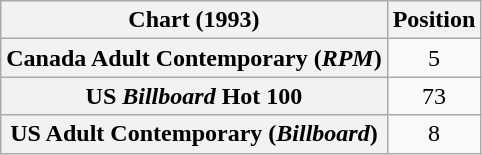<table class="wikitable sortable plainrowheaders" style="text-align:center">
<tr>
<th>Chart (1993)</th>
<th>Position</th>
</tr>
<tr>
<th scope="row">Canada Adult Contemporary (<em>RPM</em>)</th>
<td>5</td>
</tr>
<tr>
<th scope="row">US <em>Billboard</em> Hot 100</th>
<td>73</td>
</tr>
<tr>
<th scope="row">US Adult Contemporary (<em>Billboard</em>)</th>
<td>8</td>
</tr>
</table>
